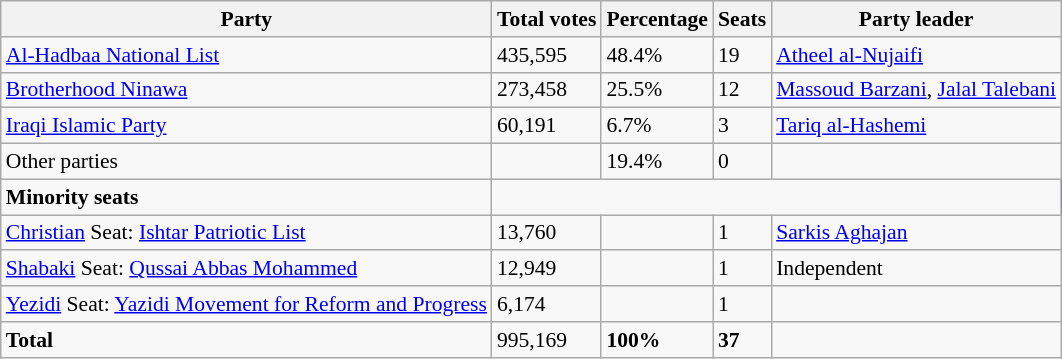<table class="wikitable" style="border:1px solid #8888aa; background:#f8f8f8; padding:0; font-size:90%;">
<tr>
<th>Party</th>
<th>Total votes</th>
<th>Percentage</th>
<th>Seats</th>
<th>Party leader</th>
</tr>
<tr>
<td><a href='#'>Al-Hadbaa National List</a></td>
<td>435,595</td>
<td>48.4%</td>
<td>19</td>
<td><a href='#'>Atheel al-Nujaifi</a></td>
</tr>
<tr>
<td><a href='#'>Brotherhood Ninawa</a></td>
<td>273,458</td>
<td>25.5%</td>
<td>12</td>
<td><a href='#'>Massoud Barzani</a>, <a href='#'>Jalal Talebani</a></td>
</tr>
<tr>
<td><a href='#'>Iraqi Islamic Party</a></td>
<td>60,191</td>
<td>6.7%</td>
<td>3</td>
<td><a href='#'>Tariq al-Hashemi</a></td>
</tr>
<tr>
<td>Other parties</td>
<td></td>
<td>19.4%</td>
<td>0</td>
<td></td>
</tr>
<tr>
<td><strong>Minority seats</strong></td>
</tr>
<tr>
<td><a href='#'>Christian</a> Seat: <a href='#'>Ishtar Patriotic List</a></td>
<td>13,760</td>
<td></td>
<td>1</td>
<td><a href='#'>Sarkis Aghajan</a></td>
</tr>
<tr>
<td><a href='#'>Shabaki</a> Seat: <a href='#'>Qussai Abbas Mohammed</a></td>
<td>12,949</td>
<td></td>
<td>1</td>
<td>Independent</td>
</tr>
<tr>
<td><a href='#'>Yezidi</a> Seat: <a href='#'>Yazidi Movement for Reform and Progress</a></td>
<td>6,174</td>
<td></td>
<td>1</td>
<td></td>
</tr>
<tr>
<td><strong>Total</strong></td>
<td>995,169</td>
<td><strong>100%</strong></td>
<td><strong>37</strong></td>
<td></td>
</tr>
</table>
